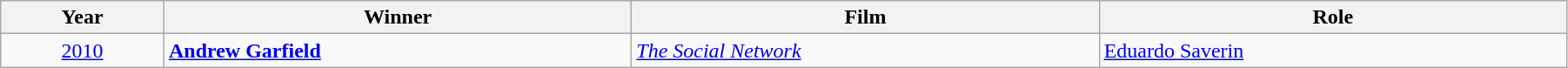<table class="wikitable" width="95%" cellpadding="5">
<tr>
<th width="100"><strong>Year</strong></th>
<th width="300"><strong>Winner</strong></th>
<th width="300"><strong>Film</strong></th>
<th width="300"><strong>Role</strong></th>
</tr>
<tr>
<td style="text-align:center;"><a href='#'>2010</a></td>
<td><strong><a href='#'>Andrew Garfield</a></strong></td>
<td><em><a href='#'>The Social Network</a></em></td>
<td><a href='#'>Eduardo Saverin</a></td>
</tr>
</table>
